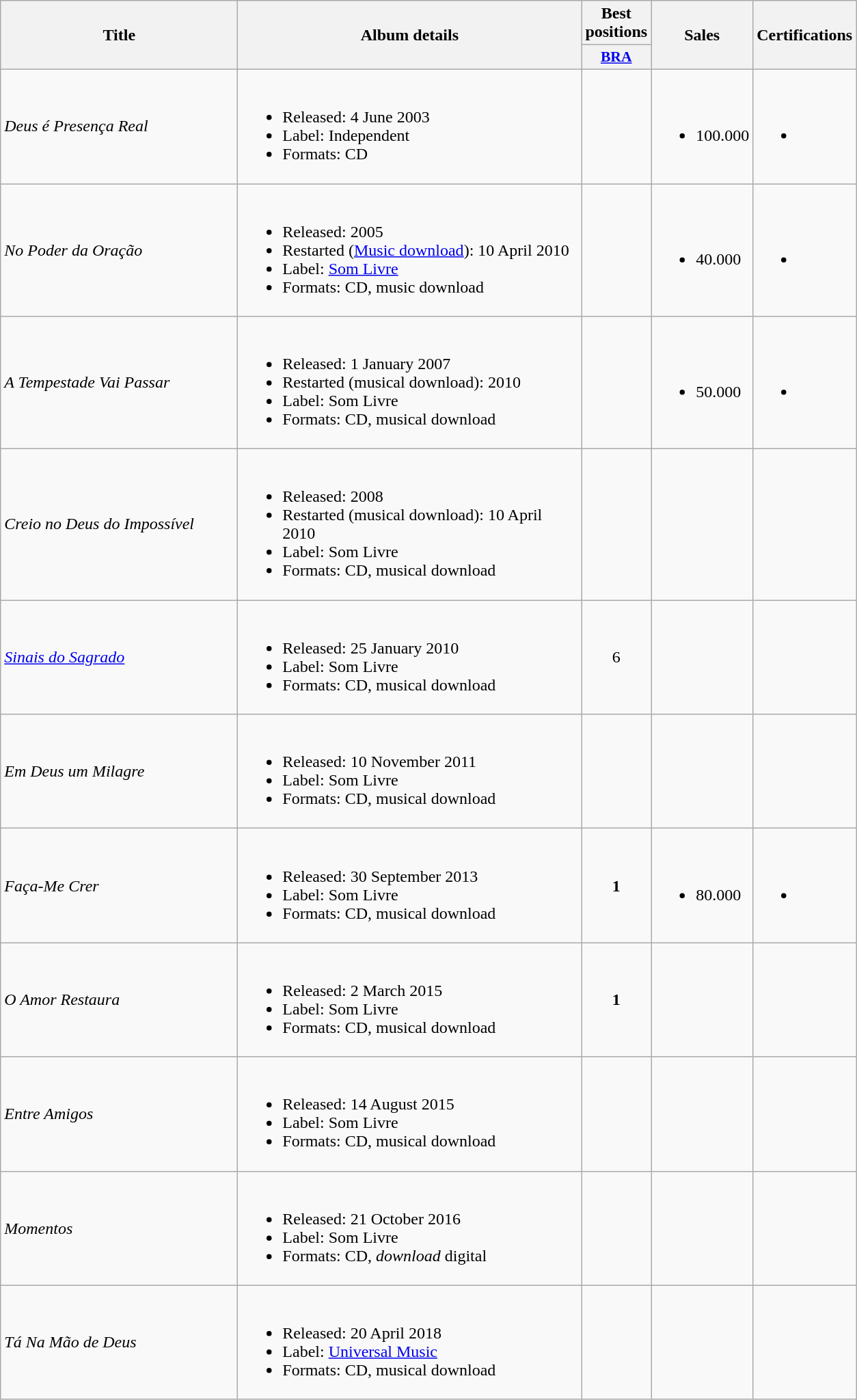<table class="wikitable plainrowheaders">
<tr>
<th rowspan="2" style="width:14em;">Title</th>
<th rowspan="2" style="width:20.5em;">Album details</th>
<th colspan="1">Best positions</th>
<th rowspan="2">Sales</th>
<th rowspan="2">Certifications</th>
</tr>
<tr>
<th scope="col" style="width:3em;font-size:90%;"><a href='#'>BRA</a><br></th>
</tr>
<tr>
<td><em>Deus é Presença Real</em></td>
<td><br><ul><li>Released: 4 June 2003</li><li>Label: Independent</li><li>Formats: CD</li></ul></td>
<td style="text-align:center;"></td>
<td><br><ul><li>100.000</li></ul></td>
<td><br><ul><li></li></ul></td>
</tr>
<tr>
<td><em>No Poder da Oração</em></td>
<td><br><ul><li>Released: 2005</li><li>Restarted (<a href='#'>Music download</a>): 10 April 2010</li><li>Label: <a href='#'>Som Livre</a></li><li>Formats: CD, music download</li></ul></td>
<td style="text-align:center;"></td>
<td><br><ul><li>40.000</li></ul></td>
<td><br><ul><li></li></ul></td>
</tr>
<tr>
<td><em>A Tempestade Vai Passar</em></td>
<td><br><ul><li>Released: 1 January 2007</li><li>Restarted (musical  download): 2010</li><li>Label: Som Livre</li><li>Formats: CD, musical download</li></ul></td>
<td style="text-align:center;"></td>
<td><br><ul><li>50.000</li></ul></td>
<td><br><ul><li></li></ul></td>
</tr>
<tr>
<td><em>Creio no Deus do Impossível</em></td>
<td><br><ul><li>Released: 2008</li><li>Restarted (musical download): 10 April 2010</li><li>Label: Som Livre</li><li>Formats: CD, musical download</li></ul></td>
<td style="text-align:center;"></td>
<td></td>
<td></td>
</tr>
<tr>
<td><em><a href='#'>Sinais do Sagrado</a></em></td>
<td><br><ul><li>Released: 25 January 2010</li><li>Label: Som Livre</li><li>Formats: CD, musical download</li></ul></td>
<td style="text-align:center;">6</td>
<td></td>
<td></td>
</tr>
<tr>
<td><em>Em Deus um Milagre</em></td>
<td><br><ul><li>Released: 10 November 2011</li><li>Label: Som Livre</li><li>Formats: CD, musical download</li></ul></td>
<td style="text-align:center;"></td>
<td></td>
<td></td>
</tr>
<tr>
<td><em>Faça-Me Crer</em></td>
<td><br><ul><li>Released: 30 September 2013</li><li>Label: Som Livre</li><li>Formats: CD, musical download</li></ul></td>
<td style="text-align:center;"><strong>1</strong></td>
<td><br><ul><li>80.000</li></ul></td>
<td><br><ul><li></li></ul></td>
</tr>
<tr>
<td><em>O Amor Restaura</em></td>
<td><br><ul><li>Released: 2 March 2015</li><li>Label: Som Livre</li><li>Formats: CD, musical download</li></ul></td>
<td style="text-align:center;"><strong>1</strong></td>
<td></td>
<td></td>
</tr>
<tr>
<td><em>Entre Amigos</em></td>
<td><br><ul><li>Released: 14 August 2015</li><li>Label: Som Livre</li><li>Formats: CD, musical download</li></ul></td>
<td style="text-align:center;"></td>
<td></td>
<td></td>
</tr>
<tr>
<td><em>Momentos</em></td>
<td><br><ul><li>Released: 21 October 2016</li><li>Label: Som Livre</li><li>Formats: CD, <em>download</em> digital</li></ul></td>
<td style="text-align:center;"></td>
<td></td>
<td></td>
</tr>
<tr>
<td><em>Tá Na Mão de Deus</em></td>
<td><br><ul><li>Released: 20 April 2018</li><li>Label: <a href='#'>Universal Music</a></li><li>Formats: CD, musical download</li></ul></td>
<td style="text-align:center;"></td>
<td></td>
<td></td>
</tr>
</table>
